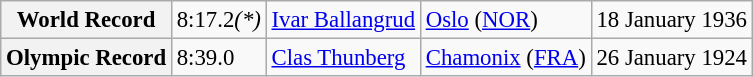<table class="wikitable" style="font-size:95%;">
<tr>
<th>World Record</th>
<td>8:17.2<em>(*)</em></td>
<td> <a href='#'>Ivar Ballangrud</a></td>
<td><a href='#'>Oslo</a> (<a href='#'>NOR</a>)</td>
<td>18 January 1936</td>
</tr>
<tr>
<th>Olympic Record</th>
<td>8:39.0</td>
<td> <a href='#'>Clas Thunberg</a></td>
<td><a href='#'>Chamonix</a> (<a href='#'>FRA</a>)</td>
<td>26 January 1924</td>
</tr>
</table>
